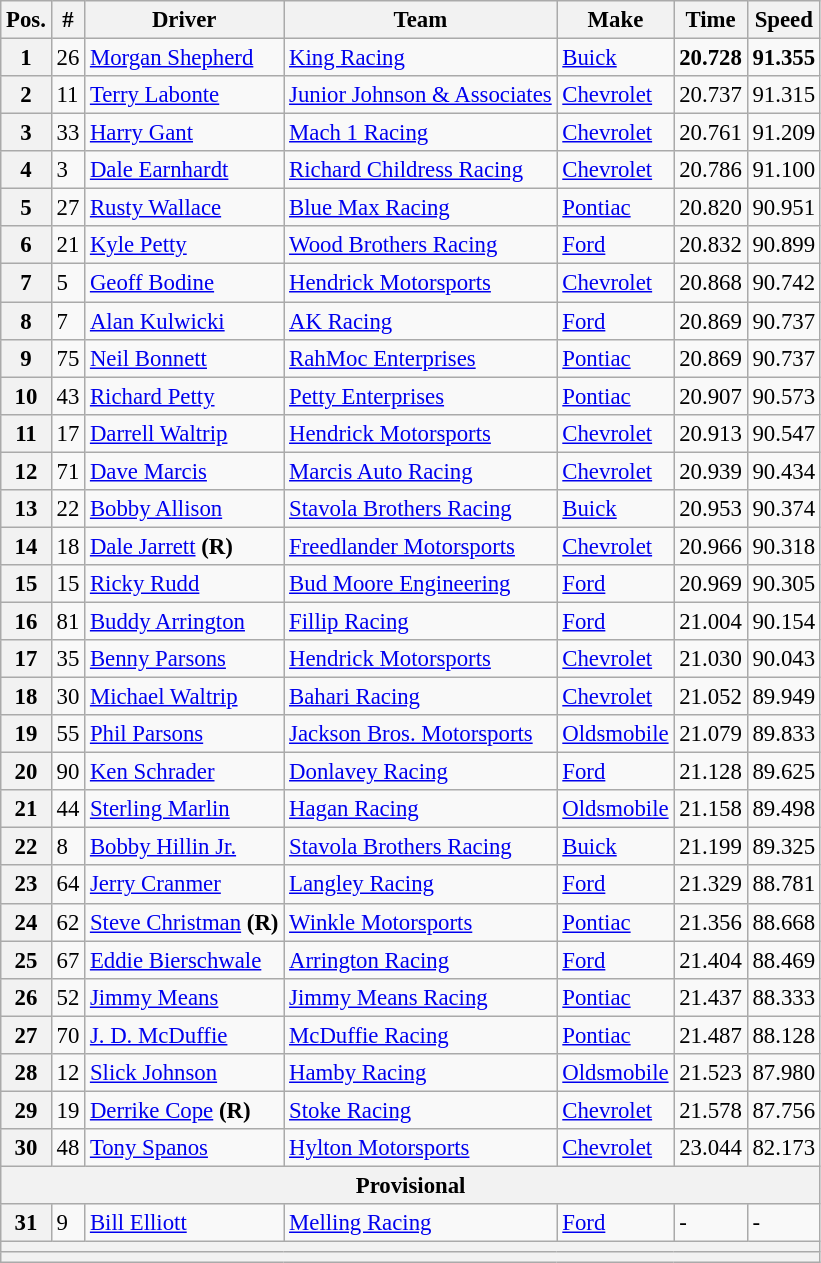<table class="wikitable" style="font-size:95%">
<tr>
<th>Pos.</th>
<th>#</th>
<th>Driver</th>
<th>Team</th>
<th>Make</th>
<th>Time</th>
<th>Speed</th>
</tr>
<tr>
<th>1</th>
<td>26</td>
<td><a href='#'>Morgan Shepherd</a></td>
<td><a href='#'>King Racing</a></td>
<td><a href='#'>Buick</a></td>
<td><strong>20.728</strong></td>
<td><strong>91.355</strong></td>
</tr>
<tr>
<th>2</th>
<td>11</td>
<td><a href='#'>Terry Labonte</a></td>
<td><a href='#'>Junior Johnson & Associates</a></td>
<td><a href='#'>Chevrolet</a></td>
<td>20.737</td>
<td>91.315</td>
</tr>
<tr>
<th>3</th>
<td>33</td>
<td><a href='#'>Harry Gant</a></td>
<td><a href='#'>Mach 1 Racing</a></td>
<td><a href='#'>Chevrolet</a></td>
<td>20.761</td>
<td>91.209</td>
</tr>
<tr>
<th>4</th>
<td>3</td>
<td><a href='#'>Dale Earnhardt</a></td>
<td><a href='#'>Richard Childress Racing</a></td>
<td><a href='#'>Chevrolet</a></td>
<td>20.786</td>
<td>91.100</td>
</tr>
<tr>
<th>5</th>
<td>27</td>
<td><a href='#'>Rusty Wallace</a></td>
<td><a href='#'>Blue Max Racing</a></td>
<td><a href='#'>Pontiac</a></td>
<td>20.820</td>
<td>90.951</td>
</tr>
<tr>
<th>6</th>
<td>21</td>
<td><a href='#'>Kyle Petty</a></td>
<td><a href='#'>Wood Brothers Racing</a></td>
<td><a href='#'>Ford</a></td>
<td>20.832</td>
<td>90.899</td>
</tr>
<tr>
<th>7</th>
<td>5</td>
<td><a href='#'>Geoff Bodine</a></td>
<td><a href='#'>Hendrick Motorsports</a></td>
<td><a href='#'>Chevrolet</a></td>
<td>20.868</td>
<td>90.742</td>
</tr>
<tr>
<th>8</th>
<td>7</td>
<td><a href='#'>Alan Kulwicki</a></td>
<td><a href='#'>AK Racing</a></td>
<td><a href='#'>Ford</a></td>
<td>20.869</td>
<td>90.737</td>
</tr>
<tr>
<th>9</th>
<td>75</td>
<td><a href='#'>Neil Bonnett</a></td>
<td><a href='#'>RahMoc Enterprises</a></td>
<td><a href='#'>Pontiac</a></td>
<td>20.869</td>
<td>90.737</td>
</tr>
<tr>
<th>10</th>
<td>43</td>
<td><a href='#'>Richard Petty</a></td>
<td><a href='#'>Petty Enterprises</a></td>
<td><a href='#'>Pontiac</a></td>
<td>20.907</td>
<td>90.573</td>
</tr>
<tr>
<th>11</th>
<td>17</td>
<td><a href='#'>Darrell Waltrip</a></td>
<td><a href='#'>Hendrick Motorsports</a></td>
<td><a href='#'>Chevrolet</a></td>
<td>20.913</td>
<td>90.547</td>
</tr>
<tr>
<th>12</th>
<td>71</td>
<td><a href='#'>Dave Marcis</a></td>
<td><a href='#'>Marcis Auto Racing</a></td>
<td><a href='#'>Chevrolet</a></td>
<td>20.939</td>
<td>90.434</td>
</tr>
<tr>
<th>13</th>
<td>22</td>
<td><a href='#'>Bobby Allison</a></td>
<td><a href='#'>Stavola Brothers Racing</a></td>
<td><a href='#'>Buick</a></td>
<td>20.953</td>
<td>90.374</td>
</tr>
<tr>
<th>14</th>
<td>18</td>
<td><a href='#'>Dale Jarrett</a> <strong>(R)</strong></td>
<td><a href='#'>Freedlander Motorsports</a></td>
<td><a href='#'>Chevrolet</a></td>
<td>20.966</td>
<td>90.318</td>
</tr>
<tr>
<th>15</th>
<td>15</td>
<td><a href='#'>Ricky Rudd</a></td>
<td><a href='#'>Bud Moore Engineering</a></td>
<td><a href='#'>Ford</a></td>
<td>20.969</td>
<td>90.305</td>
</tr>
<tr>
<th>16</th>
<td>81</td>
<td><a href='#'>Buddy Arrington</a></td>
<td><a href='#'>Fillip Racing</a></td>
<td><a href='#'>Ford</a></td>
<td>21.004</td>
<td>90.154</td>
</tr>
<tr>
<th>17</th>
<td>35</td>
<td><a href='#'>Benny Parsons</a></td>
<td><a href='#'>Hendrick Motorsports</a></td>
<td><a href='#'>Chevrolet</a></td>
<td>21.030</td>
<td>90.043</td>
</tr>
<tr>
<th>18</th>
<td>30</td>
<td><a href='#'>Michael Waltrip</a></td>
<td><a href='#'>Bahari Racing</a></td>
<td><a href='#'>Chevrolet</a></td>
<td>21.052</td>
<td>89.949</td>
</tr>
<tr>
<th>19</th>
<td>55</td>
<td><a href='#'>Phil Parsons</a></td>
<td><a href='#'>Jackson Bros. Motorsports</a></td>
<td><a href='#'>Oldsmobile</a></td>
<td>21.079</td>
<td>89.833</td>
</tr>
<tr>
<th>20</th>
<td>90</td>
<td><a href='#'>Ken Schrader</a></td>
<td><a href='#'>Donlavey Racing</a></td>
<td><a href='#'>Ford</a></td>
<td>21.128</td>
<td>89.625</td>
</tr>
<tr>
<th>21</th>
<td>44</td>
<td><a href='#'>Sterling Marlin</a></td>
<td><a href='#'>Hagan Racing</a></td>
<td><a href='#'>Oldsmobile</a></td>
<td>21.158</td>
<td>89.498</td>
</tr>
<tr>
<th>22</th>
<td>8</td>
<td><a href='#'>Bobby Hillin Jr.</a></td>
<td><a href='#'>Stavola Brothers Racing</a></td>
<td><a href='#'>Buick</a></td>
<td>21.199</td>
<td>89.325</td>
</tr>
<tr>
<th>23</th>
<td>64</td>
<td><a href='#'>Jerry Cranmer</a></td>
<td><a href='#'>Langley Racing</a></td>
<td><a href='#'>Ford</a></td>
<td>21.329</td>
<td>88.781</td>
</tr>
<tr>
<th>24</th>
<td>62</td>
<td><a href='#'>Steve Christman</a> <strong>(R)</strong></td>
<td><a href='#'>Winkle Motorsports</a></td>
<td><a href='#'>Pontiac</a></td>
<td>21.356</td>
<td>88.668</td>
</tr>
<tr>
<th>25</th>
<td>67</td>
<td><a href='#'>Eddie Bierschwale</a></td>
<td><a href='#'>Arrington Racing</a></td>
<td><a href='#'>Ford</a></td>
<td>21.404</td>
<td>88.469</td>
</tr>
<tr>
<th>26</th>
<td>52</td>
<td><a href='#'>Jimmy Means</a></td>
<td><a href='#'>Jimmy Means Racing</a></td>
<td><a href='#'>Pontiac</a></td>
<td>21.437</td>
<td>88.333</td>
</tr>
<tr>
<th>27</th>
<td>70</td>
<td><a href='#'>J. D. McDuffie</a></td>
<td><a href='#'>McDuffie Racing</a></td>
<td><a href='#'>Pontiac</a></td>
<td>21.487</td>
<td>88.128</td>
</tr>
<tr>
<th>28</th>
<td>12</td>
<td><a href='#'>Slick Johnson</a></td>
<td><a href='#'>Hamby Racing</a></td>
<td><a href='#'>Oldsmobile</a></td>
<td>21.523</td>
<td>87.980</td>
</tr>
<tr>
<th>29</th>
<td>19</td>
<td><a href='#'>Derrike Cope</a> <strong>(R)</strong></td>
<td><a href='#'>Stoke Racing</a></td>
<td><a href='#'>Chevrolet</a></td>
<td>21.578</td>
<td>87.756</td>
</tr>
<tr>
<th>30</th>
<td>48</td>
<td><a href='#'>Tony Spanos</a></td>
<td><a href='#'>Hylton Motorsports</a></td>
<td><a href='#'>Chevrolet</a></td>
<td>23.044</td>
<td>82.173</td>
</tr>
<tr>
<th colspan="7">Provisional</th>
</tr>
<tr>
<th>31</th>
<td>9</td>
<td><a href='#'>Bill Elliott</a></td>
<td><a href='#'>Melling Racing</a></td>
<td><a href='#'>Ford</a></td>
<td>-</td>
<td>-</td>
</tr>
<tr>
<th colspan="7"></th>
</tr>
<tr>
<th colspan="7"></th>
</tr>
</table>
